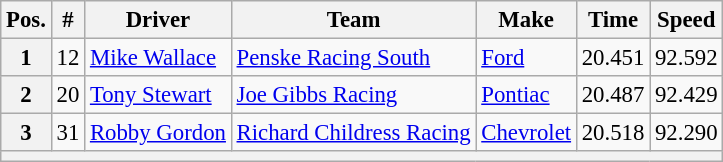<table class="wikitable" style="font-size:95%">
<tr>
<th>Pos.</th>
<th>#</th>
<th>Driver</th>
<th>Team</th>
<th>Make</th>
<th>Time</th>
<th>Speed</th>
</tr>
<tr>
<th>1</th>
<td>12</td>
<td><a href='#'>Mike Wallace</a></td>
<td><a href='#'>Penske Racing South</a></td>
<td><a href='#'>Ford</a></td>
<td>20.451</td>
<td>92.592</td>
</tr>
<tr>
<th>2</th>
<td>20</td>
<td><a href='#'>Tony Stewart</a></td>
<td><a href='#'>Joe Gibbs Racing</a></td>
<td><a href='#'>Pontiac</a></td>
<td>20.487</td>
<td>92.429</td>
</tr>
<tr>
<th>3</th>
<td>31</td>
<td><a href='#'>Robby Gordon</a></td>
<td><a href='#'>Richard Childress Racing</a></td>
<td><a href='#'>Chevrolet</a></td>
<td>20.518</td>
<td>92.290</td>
</tr>
<tr>
<th colspan="7"></th>
</tr>
</table>
